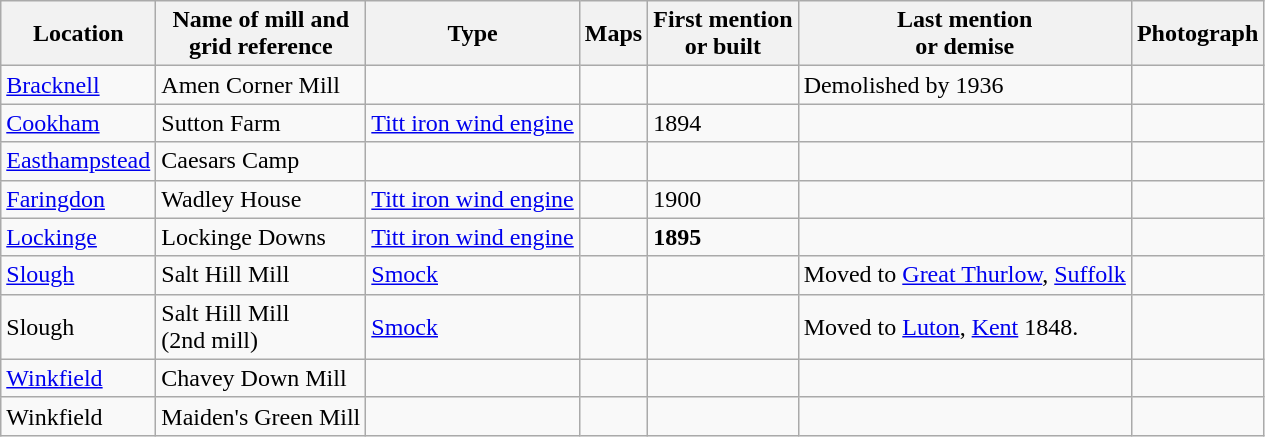<table class="wikitable">
<tr>
<th>Location</th>
<th>Name of mill and<br>grid reference</th>
<th>Type</th>
<th>Maps</th>
<th>First mention<br>or built</th>
<th>Last mention<br> or demise</th>
<th>Photograph</th>
</tr>
<tr>
<td><a href='#'>Bracknell</a></td>
<td>Amen Corner Mill</td>
<td></td>
<td></td>
<td></td>
<td>Demolished by 1936</td>
<td></td>
</tr>
<tr>
<td><a href='#'>Cookham</a></td>
<td>Sutton Farm</td>
<td><a href='#'>Titt iron wind engine</a></td>
<td></td>
<td>1894</td>
<td></td>
<td></td>
</tr>
<tr>
<td><a href='#'>Easthampstead</a></td>
<td>Caesars Camp</td>
<td></td>
<td></td>
<td></td>
<td></td>
<td></td>
</tr>
<tr>
<td><a href='#'>Faringdon</a></td>
<td>Wadley House</td>
<td><a href='#'>Titt iron wind engine</a></td>
<td></td>
<td>1900</td>
<td></td>
<td></td>
</tr>
<tr>
<td><a href='#'>Lockinge</a></td>
<td>Lockinge Downs</td>
<td><a href='#'>Titt iron wind engine</a></td>
<td></td>
<td><strong>1895</strong></td>
<td></td>
<td></td>
</tr>
<tr>
<td><a href='#'>Slough</a></td>
<td>Salt Hill Mill</td>
<td><a href='#'>Smock</a></td>
<td></td>
<td></td>
<td>Moved to <a href='#'>Great Thurlow</a>, <a href='#'>Suffolk</a></td>
<td></td>
</tr>
<tr>
<td>Slough</td>
<td>Salt Hill Mill<br>(2nd mill)</td>
<td><a href='#'>Smock</a></td>
<td></td>
<td></td>
<td>Moved to <a href='#'>Luton</a>, <a href='#'>Kent</a> 1848.</td>
<td></td>
</tr>
<tr>
<td><a href='#'>Winkfield</a></td>
<td>Chavey Down Mill</td>
<td></td>
<td></td>
<td></td>
<td></td>
<td></td>
</tr>
<tr>
<td>Winkfield</td>
<td>Maiden's Green Mill</td>
<td></td>
<td></td>
<td></td>
<td></td>
<td></td>
</tr>
</table>
